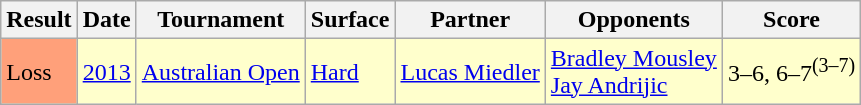<table class="wikitable">
<tr>
<th>Result</th>
<th>Date</th>
<th>Tournament</th>
<th>Surface</th>
<th>Partner</th>
<th>Opponents</th>
<th>Score</th>
</tr>
<tr style="background:#ffc;">
<td style="background:#FFA07A;">Loss</td>
<td><a href='#'>2013</a></td>
<td><a href='#'>Australian Open</a></td>
<td><a href='#'>Hard</a></td>
<td> <a href='#'>Lucas Miedler</a></td>
<td> <a href='#'>Bradley Mousley</a><br> <a href='#'>Jay Andrijic</a></td>
<td>3–6, 6–7<sup>(3–7)</sup></td>
</tr>
</table>
